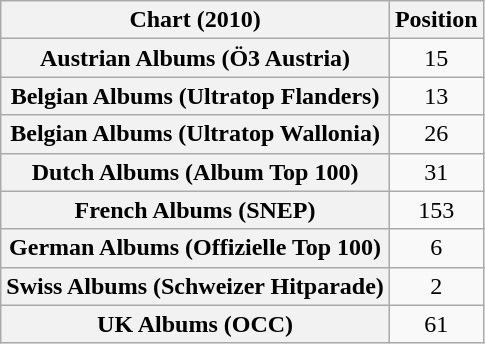<table class="wikitable sortable plainrowheaders" style="text-align:center">
<tr>
<th scope="col">Chart (2010)</th>
<th scope="col">Position</th>
</tr>
<tr>
<th scope="row">Austrian Albums (Ö3 Austria)</th>
<td>15</td>
</tr>
<tr>
<th scope="row">Belgian Albums (Ultratop Flanders)</th>
<td>13</td>
</tr>
<tr>
<th scope="row">Belgian Albums (Ultratop Wallonia)</th>
<td>26</td>
</tr>
<tr>
<th scope="row">Dutch Albums (Album Top 100)</th>
<td>31</td>
</tr>
<tr>
<th scope="row">French Albums (SNEP)</th>
<td>153</td>
</tr>
<tr>
<th scope="row">German Albums (Offizielle Top 100)</th>
<td>6</td>
</tr>
<tr>
<th scope="row">Swiss Albums (Schweizer Hitparade)</th>
<td>2</td>
</tr>
<tr>
<th scope="row">UK Albums (OCC)</th>
<td>61</td>
</tr>
</table>
